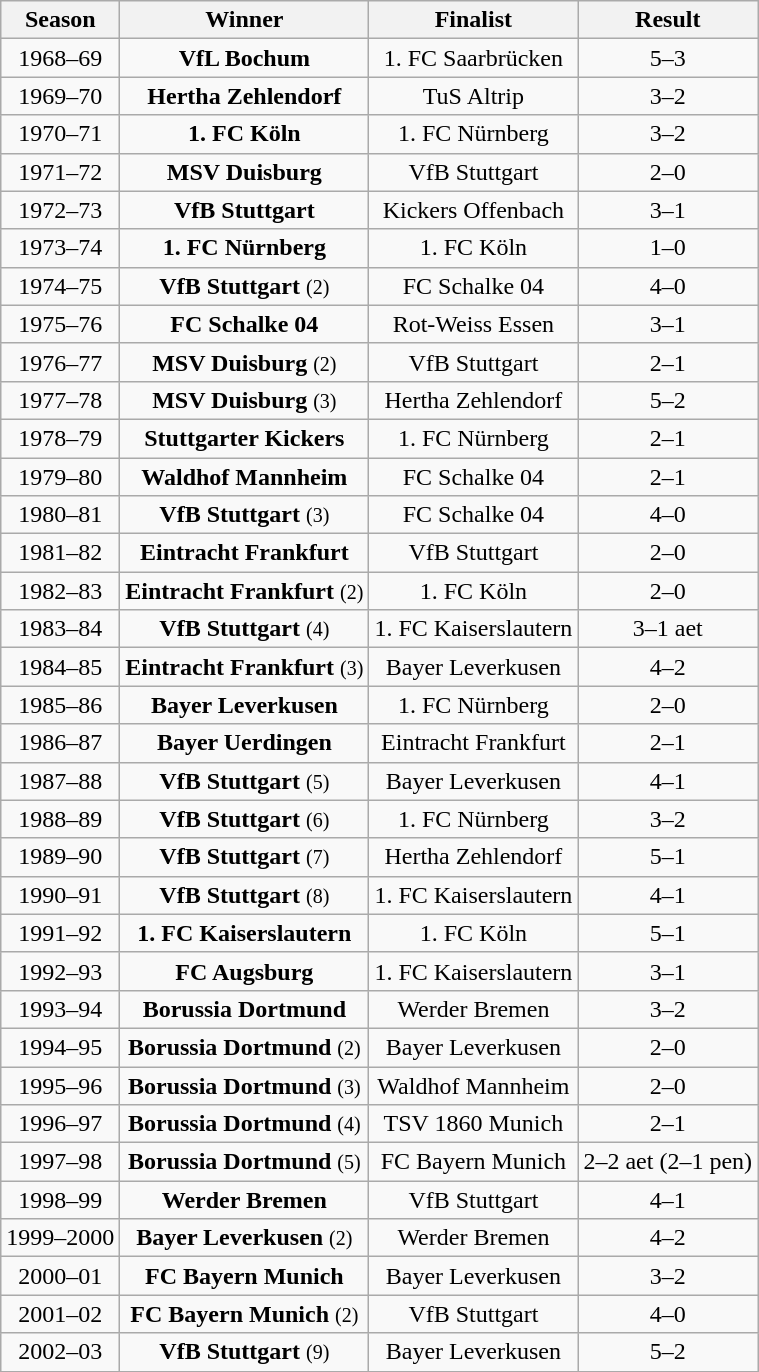<table class="wikitable">
<tr>
<th>Season</th>
<th>Winner</th>
<th>Finalist</th>
<th>Result</th>
</tr>
<tr align="center">
<td>1968–69</td>
<td><strong>VfL Bochum</strong></td>
<td>1. FC Saarbrücken</td>
<td>5–3</td>
</tr>
<tr align="center">
<td>1969–70</td>
<td><strong>Hertha Zehlendorf</strong></td>
<td>TuS Altrip</td>
<td>3–2</td>
</tr>
<tr align="center">
<td>1970–71</td>
<td><strong>1. FC Köln</strong></td>
<td>1. FC Nürnberg</td>
<td>3–2</td>
</tr>
<tr align="center">
<td>1971–72</td>
<td><strong>MSV Duisburg</strong></td>
<td>VfB Stuttgart</td>
<td>2–0</td>
</tr>
<tr align="center">
<td>1972–73</td>
<td><strong>VfB Stuttgart</strong></td>
<td>Kickers Offenbach</td>
<td>3–1</td>
</tr>
<tr align="center">
<td>1973–74</td>
<td><strong>1. FC Nürnberg</strong></td>
<td>1. FC Köln</td>
<td>1–0</td>
</tr>
<tr align="center">
<td>1974–75</td>
<td><strong>VfB Stuttgart</strong> <small>(2)</small></td>
<td>FC Schalke 04</td>
<td>4–0</td>
</tr>
<tr align="center">
<td>1975–76</td>
<td><strong>FC Schalke 04</strong></td>
<td>Rot-Weiss Essen</td>
<td>3–1</td>
</tr>
<tr align="center">
<td>1976–77</td>
<td><strong>MSV Duisburg</strong> <small>(2)</small></td>
<td>VfB Stuttgart</td>
<td>2–1</td>
</tr>
<tr align="center">
<td>1977–78</td>
<td><strong>MSV Duisburg</strong> <small>(3)</small></td>
<td>Hertha Zehlendorf</td>
<td>5–2</td>
</tr>
<tr align="center">
<td>1978–79</td>
<td><strong>Stuttgarter Kickers</strong></td>
<td>1. FC Nürnberg</td>
<td>2–1</td>
</tr>
<tr align="center">
<td>1979–80</td>
<td><strong>Waldhof Mannheim</strong></td>
<td>FC Schalke 04</td>
<td>2–1</td>
</tr>
<tr align="center">
<td>1980–81</td>
<td><strong>VfB Stuttgart</strong> <small>(3)</small></td>
<td>FC Schalke 04</td>
<td>4–0</td>
</tr>
<tr align="center">
<td>1981–82</td>
<td><strong>Eintracht Frankfurt </strong></td>
<td>VfB Stuttgart</td>
<td>2–0</td>
</tr>
<tr align="center">
<td>1982–83</td>
<td><strong>Eintracht Frankfurt </strong> <small>(2)</small></td>
<td>1. FC Köln</td>
<td>2–0</td>
</tr>
<tr align="center">
<td>1983–84</td>
<td><strong>VfB Stuttgart</strong> <small>(4)</small></td>
<td>1. FC Kaiserslautern</td>
<td>3–1 aet</td>
</tr>
<tr align="center">
<td>1984–85</td>
<td><strong>Eintracht Frankfurt</strong> <small>(3)</small></td>
<td>Bayer Leverkusen</td>
<td>4–2</td>
</tr>
<tr align="center">
<td>1985–86</td>
<td><strong>Bayer Leverkusen</strong></td>
<td>1. FC Nürnberg</td>
<td>2–0</td>
</tr>
<tr align="center">
<td>1986–87</td>
<td><strong>Bayer Uerdingen</strong></td>
<td>Eintracht Frankfurt</td>
<td>2–1</td>
</tr>
<tr align="center">
<td>1987–88</td>
<td><strong>VfB Stuttgart</strong> <small>(5)</small></td>
<td>Bayer Leverkusen</td>
<td>4–1</td>
</tr>
<tr align="center">
<td>1988–89</td>
<td><strong>VfB Stuttgart</strong> <small>(6)</small></td>
<td>1. FC Nürnberg</td>
<td>3–2</td>
</tr>
<tr align="center">
<td>1989–90</td>
<td><strong>VfB Stuttgart</strong> <small>(7)</small></td>
<td>Hertha Zehlendorf</td>
<td>5–1</td>
</tr>
<tr align="center">
<td>1990–91</td>
<td><strong>VfB Stuttgart</strong> <small>(8)</small></td>
<td>1. FC Kaiserslautern</td>
<td>4–1</td>
</tr>
<tr align="center">
<td>1991–92</td>
<td><strong>1. FC Kaiserslautern</strong></td>
<td>1. FC Köln</td>
<td>5–1</td>
</tr>
<tr align="center">
<td>1992–93</td>
<td><strong>FC Augsburg</strong></td>
<td>1. FC Kaiserslautern</td>
<td>3–1</td>
</tr>
<tr align="center">
<td>1993–94</td>
<td><strong>Borussia Dortmund</strong></td>
<td>Werder Bremen</td>
<td>3–2</td>
</tr>
<tr align="center">
<td>1994–95</td>
<td><strong>Borussia Dortmund</strong> <small>(2)</small></td>
<td>Bayer Leverkusen</td>
<td>2–0</td>
</tr>
<tr align="center">
<td>1995–96</td>
<td><strong>Borussia Dortmund</strong> <small>(3)</small></td>
<td>Waldhof Mannheim</td>
<td>2–0</td>
</tr>
<tr align="center">
<td>1996–97</td>
<td><strong>Borussia Dortmund</strong> <small>(4)</small></td>
<td>TSV 1860 Munich</td>
<td>2–1</td>
</tr>
<tr align="center">
<td>1997–98</td>
<td><strong>Borussia Dortmund</strong> <small>(5)</small></td>
<td>FC Bayern Munich</td>
<td>2–2 aet (2–1 pen)</td>
</tr>
<tr align="center">
<td>1998–99</td>
<td><strong>Werder Bremen</strong></td>
<td>VfB Stuttgart</td>
<td>4–1</td>
</tr>
<tr align="center">
<td>1999–2000</td>
<td><strong>Bayer Leverkusen</strong> <small>(2)</small></td>
<td>Werder Bremen</td>
<td>4–2</td>
</tr>
<tr align="center">
<td>2000–01</td>
<td><strong>FC Bayern Munich</strong></td>
<td>Bayer Leverkusen</td>
<td>3–2</td>
</tr>
<tr align="center">
<td>2001–02</td>
<td><strong>FC Bayern Munich</strong> <small>(2)</small></td>
<td>VfB Stuttgart</td>
<td>4–0</td>
</tr>
<tr align="center">
<td>2002–03</td>
<td><strong>VfB Stuttgart</strong> <small>(9)</small></td>
<td>Bayer Leverkusen</td>
<td>5–2</td>
</tr>
</table>
